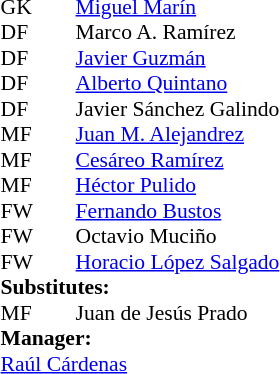<table style="font-size:90%; margin:0.2em auto;" cellspacing="0" cellpadding="0">
<tr>
<th width="25"></th>
<th width="25"></th>
</tr>
<tr>
<td>GK</td>
<td></td>
<td> <a href='#'>Miguel Marín</a></td>
</tr>
<tr>
<td>DF</td>
<td></td>
<td> Marco A. Ramírez</td>
</tr>
<tr>
<td>DF</td>
<td></td>
<td> <a href='#'>Javier Guzmán</a></td>
</tr>
<tr>
<td>DF</td>
<td></td>
<td> <a href='#'>Alberto Quintano</a></td>
</tr>
<tr>
<td>DF</td>
<td></td>
<td> Javier Sánchez Galindo</td>
</tr>
<tr>
<td>MF</td>
<td></td>
<td> <a href='#'>Juan M. Alejandrez</a></td>
<td></td>
<td></td>
</tr>
<tr>
<td>MF</td>
<td></td>
<td> <a href='#'>Cesáreo Ramírez</a></td>
</tr>
<tr>
<td>MF</td>
<td></td>
<td> <a href='#'>Héctor Pulido</a></td>
</tr>
<tr>
<td>FW</td>
<td></td>
<td> <a href='#'>Fernando Bustos</a></td>
</tr>
<tr>
<td>FW</td>
<td></td>
<td> Octavio Muciño</td>
</tr>
<tr>
<td>FW</td>
<td></td>
<td> <a href='#'>Horacio López Salgado</a></td>
</tr>
<tr>
<td colspan=3><strong>Substitutes:</strong></td>
</tr>
<tr>
<td>MF</td>
<td></td>
<td> Juan de Jesús Prado</td>
<td></td>
<td></td>
</tr>
<tr>
<td colspan=3><strong>Manager:</strong></td>
</tr>
<tr>
<td colspan=4> <a href='#'>Raúl Cárdenas</a></td>
</tr>
</table>
